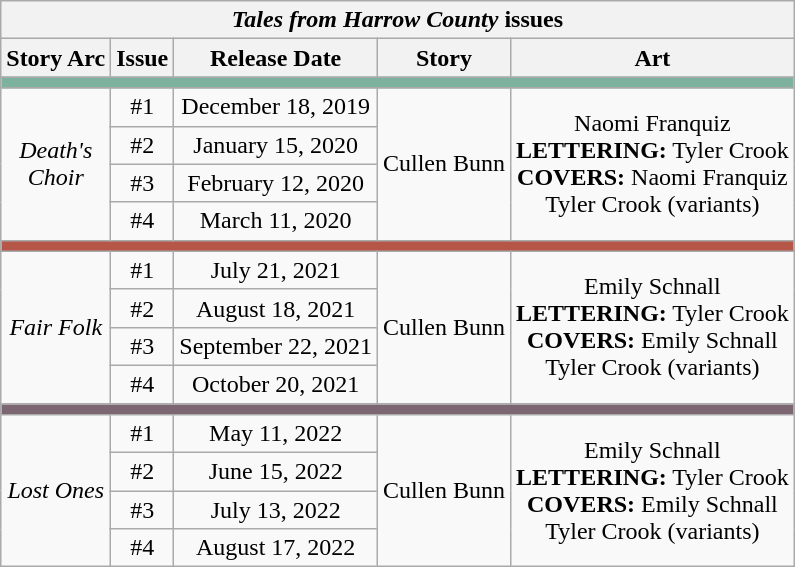<table class="wikitable mw-collapsible mw-collapsed" style="text-align: center">
<tr>
<th colspan=5><em>Tales from Harrow County</em> issues</th>
</tr>
<tr>
<th>Story Arc</th>
<th>Issue</th>
<th>Release Date</th>
<th>Story</th>
<th>Art</th>
</tr>
<tr>
<td colspan=5 style=background:#7db29e></td>
</tr>
<tr>
<td rowspan=4><em>Death's<br>Choir</em></td>
<td>#1</td>
<td>December 18, 2019</td>
<td rowspan=4>Cullen Bunn</td>
<td rowspan=4>Naomi Franquiz<br><strong><span>LETTERING:</span></strong> Tyler Crook<br><strong><span>COVERS:</span></strong> Naomi Franquiz<br>Tyler Crook <span>(variants)</span></td>
</tr>
<tr>
<td>#2</td>
<td>January 15, 2020</td>
</tr>
<tr>
<td>#3</td>
<td>February 12, 2020</td>
</tr>
<tr>
<td>#4</td>
<td>March 11, 2020</td>
</tr>
<tr>
<td colspan=5 style=background:#b65649></td>
</tr>
<tr>
<td rowspan=4><em>Fair Folk</em></td>
<td>#1</td>
<td>July 21, 2021</td>
<td rowspan=4>Cullen Bunn</td>
<td rowspan=4>Emily Schnall<br><strong><span>LETTERING:</span></strong> Tyler Crook<br><strong><span>COVERS:</span></strong> Emily Schnall<br>Tyler Crook <span>(variants)</span></td>
</tr>
<tr>
<td>#2</td>
<td>August 18, 2021</td>
</tr>
<tr>
<td>#3</td>
<td>September 22, 2021</td>
</tr>
<tr>
<td>#4</td>
<td>October 20, 2021</td>
</tr>
<tr>
<td colspan=5 style=background:#7b6671></td>
</tr>
<tr>
<td rowspan=4><em>Lost Ones</em></td>
<td>#1</td>
<td>May 11, 2022</td>
<td rowspan=4>Cullen Bunn</td>
<td rowspan=4>Emily Schnall<br><strong><span>LETTERING:</span></strong> Tyler Crook<br><strong><span>COVERS:</span></strong> Emily Schnall<br>Tyler Crook <span>(variants)</span></td>
</tr>
<tr>
<td>#2</td>
<td>June 15, 2022</td>
</tr>
<tr>
<td>#3</td>
<td>July 13, 2022</td>
</tr>
<tr>
<td>#4</td>
<td>August 17, 2022</td>
</tr>
</table>
